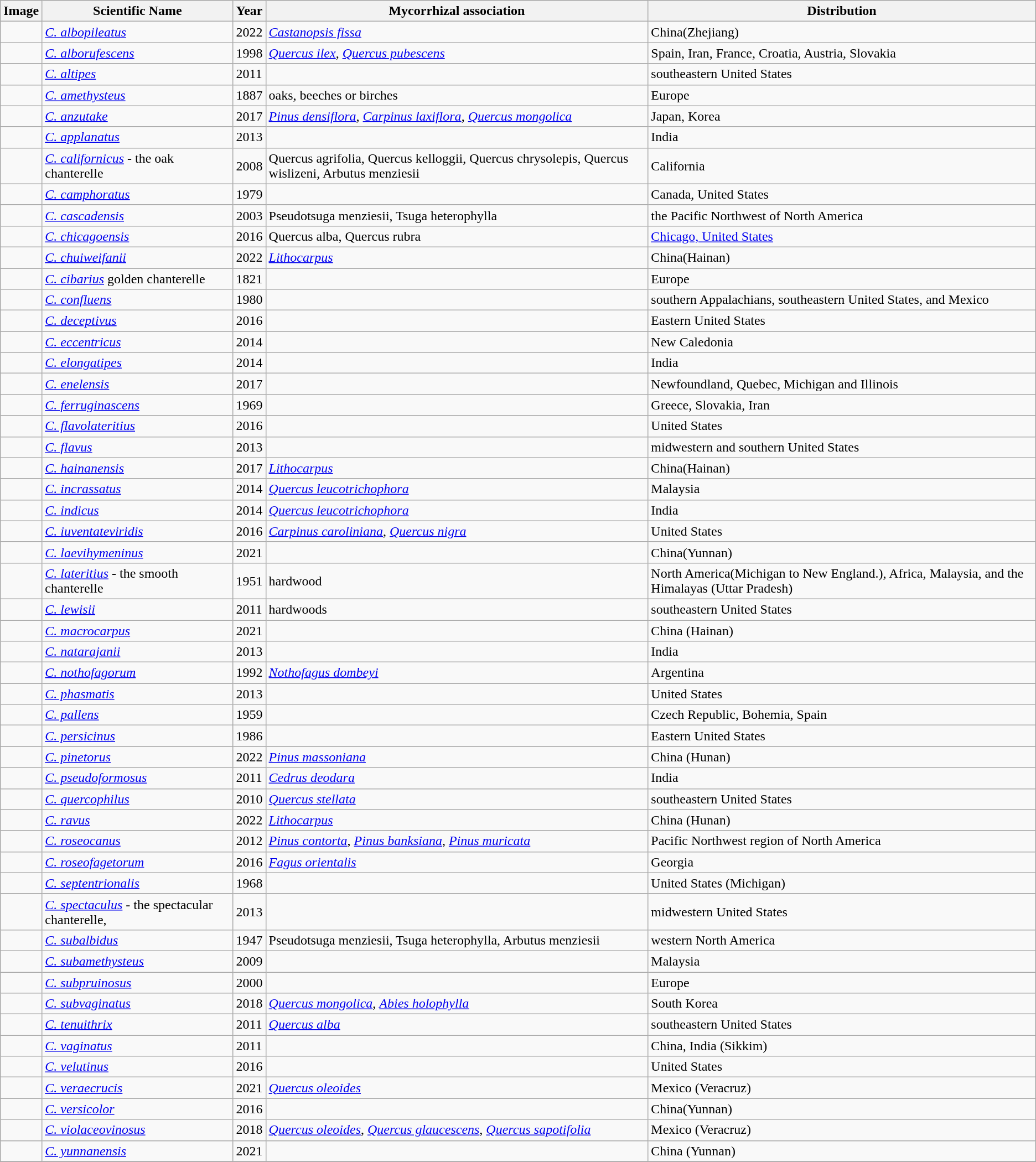<table class="wikitable">
<tr>
<th>Image</th>
<th>Scientific Name</th>
<th>Year</th>
<th>Mycorrhizal association</th>
<th>Distribution</th>
</tr>
<tr>
<td></td>
<td><em><a href='#'>C. albopileatus</a></em> </td>
<td>2022</td>
<td><em><a href='#'>Castanopsis fissa</a></em></td>
<td>China(Zhejiang)</td>
</tr>
<tr>
<td></td>
<td><em><a href='#'>C. alborufescens</a></em> </td>
<td>1998</td>
<td><em><a href='#'>Quercus ilex</a></em>, <em><a href='#'>Quercus pubescens</a></em></td>
<td>Spain, Iran, France, Croatia, Austria, Slovakia</td>
</tr>
<tr>
<td></td>
<td><em><a href='#'>C. altipes</a></em> </td>
<td>2011</td>
<td></td>
<td>southeastern United States</td>
</tr>
<tr>
<td></td>
<td><em><a href='#'>C. amethysteus</a></em> </td>
<td>1887</td>
<td>oaks, beeches or birches</td>
<td>Europe</td>
</tr>
<tr>
<td></td>
<td><em><a href='#'>C. anzutake</a></em> </td>
<td>2017</td>
<td><em><a href='#'>Pinus densiflora</a></em>, <em><a href='#'>Carpinus laxiflora</a></em>, <em><a href='#'>Quercus mongolica</a></em></td>
<td>Japan, Korea</td>
</tr>
<tr>
<td></td>
<td><em><a href='#'>C. applanatus</a></em> </td>
<td>2013</td>
<td></td>
<td>India</td>
</tr>
<tr>
<td></td>
<td><em><a href='#'>C. californicus</a></em>  - the oak chanterelle</td>
<td>2008</td>
<td>Quercus agrifolia, Quercus kelloggii, Quercus chrysolepis, Quercus wislizeni, Arbutus menziesii</td>
<td>California</td>
</tr>
<tr>
<td></td>
<td><em><a href='#'>C. camphoratus</a></em> </td>
<td>1979</td>
<td></td>
<td>Canada, United States</td>
</tr>
<tr>
<td></td>
<td><em><a href='#'>C. cascadensis</a></em> </td>
<td>2003</td>
<td>Pseudotsuga menziesii, Tsuga heterophylla</td>
<td>the Pacific Northwest of North America</td>
</tr>
<tr>
<td></td>
<td><em><a href='#'>C. chicagoensis</a></em> </td>
<td>2016</td>
<td>Quercus alba, Quercus rubra</td>
<td><a href='#'>Chicago, United States</a></td>
</tr>
<tr>
<td></td>
<td><em><a href='#'>C. chuiweifanii</a></em> </td>
<td>2022</td>
<td><em><a href='#'>Lithocarpus</a></em></td>
<td>China(Hainan)</td>
</tr>
<tr>
<td></td>
<td><em><a href='#'>C. cibarius</a></em>  golden chanterelle</td>
<td>1821</td>
<td></td>
<td>Europe</td>
</tr>
<tr>
<td></td>
<td><em><a href='#'>C. confluens</a></em> </td>
<td>1980</td>
<td></td>
<td>southern Appalachians, southeastern United States, and Mexico</td>
</tr>
<tr>
<td></td>
<td><em><a href='#'>C. deceptivus</a></em> </td>
<td>2016</td>
<td></td>
<td>Eastern United States</td>
</tr>
<tr>
<td></td>
<td><em><a href='#'>C. eccentricus</a></em> </td>
<td>2014</td>
<td></td>
<td>New Caledonia</td>
</tr>
<tr>
<td></td>
<td><em><a href='#'>C. elongatipes</a></em> </td>
<td>2014</td>
<td></td>
<td>India</td>
</tr>
<tr>
<td></td>
<td><em><a href='#'>C. enelensis</a></em> </td>
<td>2017</td>
<td></td>
<td>Newfoundland, Quebec, Michigan and Illinois</td>
</tr>
<tr>
<td></td>
<td><em><a href='#'>C. ferruginascens</a></em> </td>
<td>1969</td>
<td></td>
<td>Greece, Slovakia, Iran</td>
</tr>
<tr>
<td></td>
<td><em><a href='#'>C. flavolateritius</a></em> </td>
<td>2016</td>
<td></td>
<td>United States</td>
</tr>
<tr>
<td></td>
<td><em><a href='#'>C. flavus</a></em> </td>
<td>2013</td>
<td></td>
<td>midwestern and southern United States</td>
</tr>
<tr>
<td></td>
<td><em><a href='#'>C. hainanensis</a></em> </td>
<td>2017</td>
<td><em><a href='#'>Lithocarpus</a></em></td>
<td>China(Hainan)</td>
</tr>
<tr>
<td></td>
<td><em><a href='#'>C. incrassatus</a></em> </td>
<td>2014</td>
<td><em><a href='#'>Quercus leucotrichophora</a></em></td>
<td>Malaysia</td>
</tr>
<tr>
<td></td>
<td><em><a href='#'>C. indicus</a></em> </td>
<td>2014</td>
<td><em><a href='#'>Quercus leucotrichophora</a></em></td>
<td>India</td>
</tr>
<tr>
<td></td>
<td><em><a href='#'>C. iuventateviridis</a></em> </td>
<td>2016</td>
<td><em><a href='#'>Carpinus caroliniana</a></em>, <em><a href='#'>Quercus nigra</a></em></td>
<td>United States</td>
</tr>
<tr>
<td></td>
<td><em><a href='#'>C. laevihymeninus</a></em> </td>
<td>2021</td>
<td></td>
<td>China(Yunnan)</td>
</tr>
<tr>
<td></td>
<td><em><a href='#'>C. lateritius</a></em>  - the smooth chanterelle</td>
<td>1951</td>
<td>hardwood</td>
<td>North America(Michigan to New England.), Africa, Malaysia, and the Himalayas (Uttar Pradesh)</td>
</tr>
<tr>
<td></td>
<td><em><a href='#'>C. lewisii</a></em> </td>
<td>2011</td>
<td>hardwoods</td>
<td>southeastern United States</td>
</tr>
<tr>
<td></td>
<td><em><a href='#'>C. macrocarpus</a></em> </td>
<td>2021</td>
<td></td>
<td>China (Hainan)</td>
</tr>
<tr>
<td></td>
<td><em><a href='#'>C. natarajanii</a></em> </td>
<td>2013</td>
<td></td>
<td>India</td>
</tr>
<tr>
<td></td>
<td><em><a href='#'>C. nothofagorum</a></em> </td>
<td>1992</td>
<td><em><a href='#'>Nothofagus dombeyi </a></em></td>
<td>Argentina</td>
</tr>
<tr>
<td></td>
<td><em><a href='#'>C. phasmatis</a></em> </td>
<td>2013</td>
<td></td>
<td>United States</td>
</tr>
<tr>
<td></td>
<td><em><a href='#'>C. pallens</a></em> </td>
<td>1959</td>
<td></td>
<td>Czech Republic, Bohemia, Spain</td>
</tr>
<tr>
<td></td>
<td><em><a href='#'>C. persicinus</a></em> </td>
<td>1986</td>
<td></td>
<td>Eastern United States</td>
</tr>
<tr>
<td></td>
<td><em><a href='#'>C. pinetorus</a></em> </td>
<td>2022</td>
<td><em><a href='#'>Pinus massoniana</a></em></td>
<td>China (Hunan)</td>
</tr>
<tr>
<td></td>
<td><em><a href='#'>C. pseudoformosus</a></em> </td>
<td>2011</td>
<td><em><a href='#'>Cedrus deodara</a></em></td>
<td>India</td>
</tr>
<tr>
<td></td>
<td><em><a href='#'>C. quercophilus</a></em> </td>
<td>2010</td>
<td><em><a href='#'>Quercus stellata</a></em></td>
<td>southeastern United States</td>
</tr>
<tr>
<td></td>
<td><em><a href='#'>C. ravus</a></em> </td>
<td>2022</td>
<td><em><a href='#'>Lithocarpus</a></em></td>
<td>China (Hunan)</td>
</tr>
<tr>
<td></td>
<td><em><a href='#'>C. roseocanus</a></em> </td>
<td>2012</td>
<td><em><a href='#'>Pinus contorta</a></em>, <em><a href='#'>Pinus banksiana</a></em>, <em><a href='#'>Pinus muricata</a></em></td>
<td>Pacific Northwest region of North America</td>
</tr>
<tr>
<td></td>
<td><em><a href='#'>C. roseofagetorum</a></em> </td>
<td>2016</td>
<td><em><a href='#'>Fagus orientalis</a></em></td>
<td>Georgia</td>
</tr>
<tr>
<td></td>
<td><em><a href='#'>C. septentrionalis</a></em></td>
<td>1968</td>
<td></td>
<td>United States (Michigan)</td>
</tr>
<tr>
<td></td>
<td><em><a href='#'>C. spectaculus</a></em>  - the spectacular chanterelle,</td>
<td>2013</td>
<td></td>
<td>midwestern United States</td>
</tr>
<tr>
<td></td>
<td><em><a href='#'>C. subalbidus</a></em> </td>
<td>1947</td>
<td>Pseudotsuga menziesii, Tsuga heterophylla, Arbutus menziesii</td>
<td>western North America</td>
</tr>
<tr>
<td></td>
<td><em><a href='#'>C. subamethysteus</a></em> </td>
<td>2009</td>
<td></td>
<td>Malaysia</td>
</tr>
<tr>
<td></td>
<td><em><a href='#'>C. subpruinosus</a></em> </td>
<td>2000</td>
<td></td>
<td>Europe</td>
</tr>
<tr>
<td></td>
<td><em><a href='#'>C. subvaginatus</a></em> </td>
<td>2018</td>
<td><em><a href='#'>Quercus mongolica</a></em>, <em><a href='#'>Abies holophylla</a></em></td>
<td>South Korea</td>
</tr>
<tr>
<td></td>
<td><em><a href='#'>C. tenuithrix</a></em> </td>
<td>2011</td>
<td><em><a href='#'>Quercus alba</a></em></td>
<td>southeastern United States</td>
</tr>
<tr>
<td></td>
<td><em><a href='#'>C. vaginatus</a></em> </td>
<td>2011</td>
<td></td>
<td>China, India (Sikkim)</td>
</tr>
<tr>
<td></td>
<td><em><a href='#'>C. velutinus</a></em> </td>
<td>2016</td>
<td></td>
<td>United States</td>
</tr>
<tr>
<td></td>
<td><em><a href='#'>C. veraecrucis</a></em> </td>
<td>2021</td>
<td><em><a href='#'>Quercus oleoides</a></em></td>
<td>Mexico (Veracruz)</td>
</tr>
<tr>
<td></td>
<td><em><a href='#'>C. versicolor</a></em> </td>
<td>2016</td>
<td></td>
<td>China(Yunnan)</td>
</tr>
<tr>
<td></td>
<td><em><a href='#'>C. violaceovinosus</a></em> </td>
<td>2018</td>
<td><em><a href='#'>Quercus oleoides</a></em>, <em><a href='#'>Quercus glaucescens</a></em>, <em><a href='#'>Quercus sapotifolia</a></em></td>
<td>Mexico (Veracruz)</td>
</tr>
<tr>
<td></td>
<td><em><a href='#'>C. yunnanensis</a></em> </td>
<td>2021</td>
<td></td>
<td>China (Yunnan)</td>
</tr>
<tr>
</tr>
</table>
